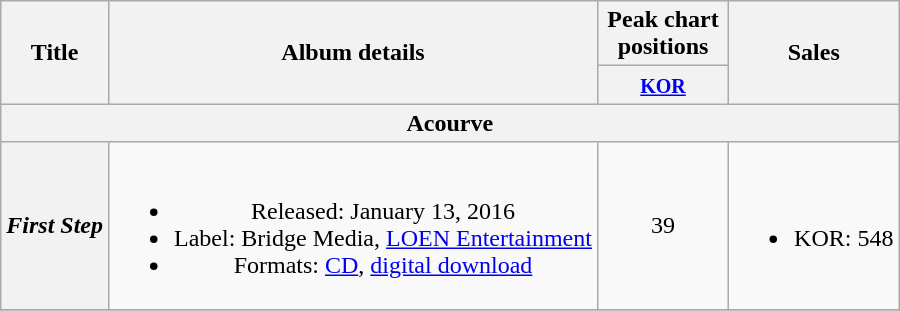<table class="wikitable plainrowheaders" style="text-align:center;">
<tr>
<th scope="col" rowspan="2">Title</th>
<th scope="col" rowspan="2">Album details</th>
<th scope="col" colspan="1" style="width:5em;">Peak chart positions</th>
<th scope="col" rowspan="2">Sales</th>
</tr>
<tr>
<th><small><a href='#'>KOR</a></small><br></th>
</tr>
<tr>
<th scope="col" colspan="5">Acourve</th>
</tr>
<tr>
<th scope="row"><em>First Step</em></th>
<td><br><ul><li>Released: January 13, 2016</li><li>Label: Bridge Media, <a href='#'>LOEN Entertainment</a></li><li>Formats: <a href='#'>CD</a>, <a href='#'>digital download</a></li></ul></td>
<td>39</td>
<td><br><ul><li>KOR: 548</li></ul></td>
</tr>
<tr>
</tr>
</table>
